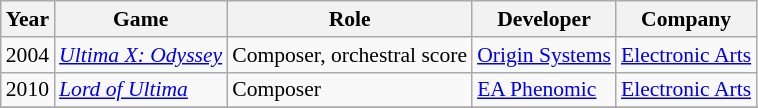<table class="wikitable plainrowheaders sortable" style="font-size: 90%;">
<tr>
<th>Year</th>
<th>Game</th>
<th>Role</th>
<th>Developer</th>
<th>Company</th>
</tr>
<tr>
<td>2004</td>
<td><em><a href='#'>Ultima X: Odyssey</a></em></td>
<td>Composer, orchestral score</td>
<td><a href='#'>Origin Systems</a></td>
<td><a href='#'>Electronic Arts</a></td>
</tr>
<tr>
<td>2010</td>
<td><em><a href='#'>Lord of Ultima</a></em></td>
<td>Composer</td>
<td><a href='#'>EA Phenomic</a></td>
<td><a href='#'>Electronic Arts</a></td>
</tr>
<tr>
</tr>
</table>
